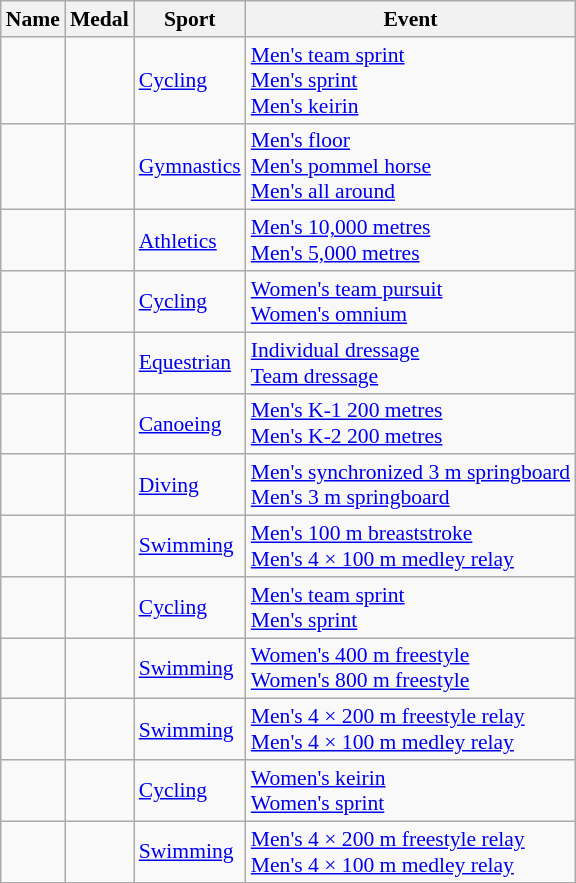<table class="wikitable sortable" style="font-size:90%">
<tr>
<th>Name</th>
<th>Medal</th>
<th>Sport</th>
<th>Event</th>
</tr>
<tr>
<td></td>
<td><br><br></td>
<td><a href='#'>Cycling</a></td>
<td><a href='#'>Men's team sprint</a><br><a href='#'>Men's sprint</a><br><a href='#'>Men's keirin</a></td>
</tr>
<tr>
<td></td>
<td><br><br></td>
<td><a href='#'>Gymnastics</a></td>
<td><a href='#'>Men's floor</a><br><a href='#'>Men's pommel horse</a><br><a href='#'>Men's all around</a></td>
</tr>
<tr>
<td></td>
<td><br></td>
<td><a href='#'>Athletics</a></td>
<td><a href='#'>Men's 10,000 metres</a><br><a href='#'>Men's 5,000 metres</a></td>
</tr>
<tr>
<td></td>
<td><br></td>
<td><a href='#'>Cycling</a></td>
<td><a href='#'>Women's team pursuit</a><br><a href='#'>Women's omnium</a></td>
</tr>
<tr>
<td></td>
<td><br></td>
<td><a href='#'>Equestrian</a></td>
<td><a href='#'>Individual dressage</a><br><a href='#'>Team dressage</a></td>
</tr>
<tr>
<td></td>
<td><br></td>
<td><a href='#'>Canoeing</a></td>
<td><a href='#'>Men's K-1 200 metres</a><br><a href='#'>Men's K-2 200 metres</a></td>
</tr>
<tr>
<td></td>
<td><br></td>
<td><a href='#'>Diving</a></td>
<td><a href='#'>Men's synchronized 3 m springboard</a><br><a href='#'>Men's 3 m springboard</a></td>
</tr>
<tr>
<td></td>
<td><br></td>
<td><a href='#'>Swimming</a></td>
<td><a href='#'>Men's 100 m breaststroke</a><br><a href='#'>Men's 4 × 100 m medley relay</a></td>
</tr>
<tr>
<td></td>
<td><br></td>
<td><a href='#'>Cycling</a></td>
<td><a href='#'>Men's team sprint</a><br><a href='#'>Men's sprint</a></td>
</tr>
<tr>
<td></td>
<td><br></td>
<td><a href='#'>Swimming</a></td>
<td><a href='#'>Women's 400 m freestyle</a><br><a href='#'>Women's 800 m freestyle</a></td>
</tr>
<tr>
<td></td>
<td><br></td>
<td><a href='#'>Swimming</a></td>
<td><a href='#'>Men's 4 × 200 m freestyle relay</a><br><a href='#'>Men's 4 × 100 m medley relay</a></td>
</tr>
<tr>
<td></td>
<td><br></td>
<td><a href='#'>Cycling</a></td>
<td><a href='#'>Women's keirin</a><br><a href='#'>Women's sprint</a></td>
</tr>
<tr>
<td></td>
<td><br></td>
<td><a href='#'>Swimming</a></td>
<td><a href='#'>Men's 4 × 200 m freestyle relay</a><br><a href='#'>Men's 4 × 100 m medley relay</a></td>
</tr>
<tr>
</tr>
</table>
